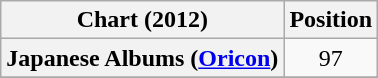<table class="wikitable sortable plainrowheaders" style="text-align:center">
<tr>
<th scope="col">Chart (2012)</th>
<th scope="col">Position</th>
</tr>
<tr>
<th scope="row">Japanese Albums (<a href='#'>Oricon</a>)</th>
<td>97</td>
</tr>
<tr>
</tr>
</table>
